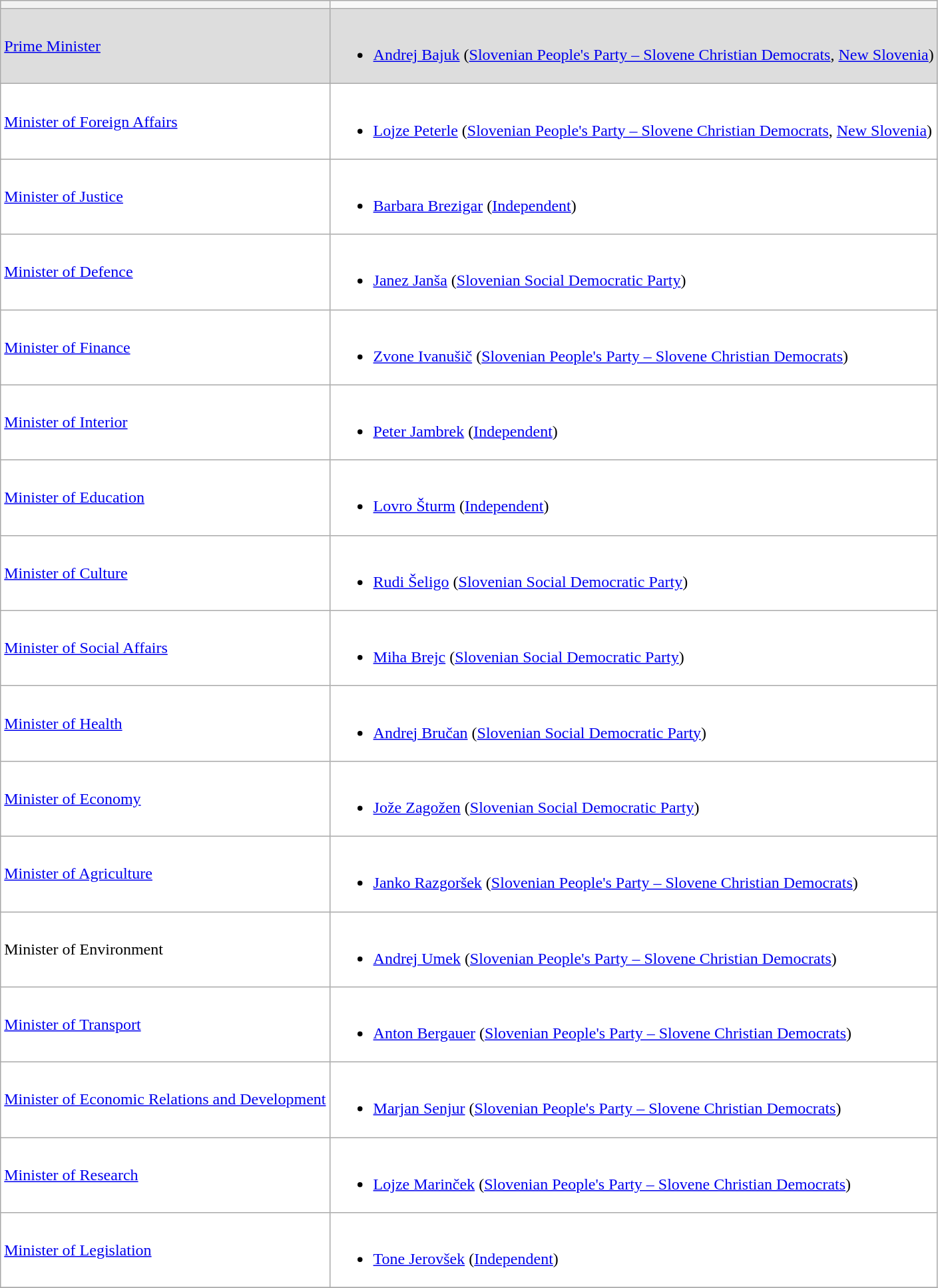<table class="wikitable">
<tr style="background:#CCCCCC; color:#000000; font-size:110%">
<th></th>
</tr>
<tr bgcolor=#DDDDDD>
<td><a href='#'>Prime Minister</a></td>
<td><br><ul><li><a href='#'>Andrej Bajuk</a> (<a href='#'>Slovenian People's Party – Slovene Christian Democrats</a>, <a href='#'>New Slovenia</a>)</li></ul></td>
</tr>
<tr bgcolor=#FFFFFF>
<td><a href='#'>Minister of Foreign Affairs</a></td>
<td><br><ul><li><a href='#'>Lojze Peterle</a> (<a href='#'>Slovenian People's Party – Slovene Christian Democrats</a>, <a href='#'>New Slovenia</a>)</li></ul></td>
</tr>
<tr bgcolor=#FFFFFF>
<td><a href='#'>Minister of Justice</a></td>
<td><br><ul><li><a href='#'>Barbara Brezigar</a> (<a href='#'>Independent</a>)</li></ul></td>
</tr>
<tr bgcolor=#FFFFFF>
<td><a href='#'>Minister of Defence</a></td>
<td><br><ul><li><a href='#'>Janez Janša</a> (<a href='#'>Slovenian Social Democratic Party</a>)</li></ul></td>
</tr>
<tr bgcolor=#FFFFFF>
<td><a href='#'>Minister of Finance</a></td>
<td><br><ul><li><a href='#'>Zvone Ivanušič</a> (<a href='#'>Slovenian People's Party – Slovene Christian Democrats</a>)</li></ul></td>
</tr>
<tr bgcolor=#FFFFFF>
<td><a href='#'>Minister of Interior</a></td>
<td><br><ul><li><a href='#'>Peter Jambrek</a> (<a href='#'>Independent</a>)</li></ul></td>
</tr>
<tr bgcolor=#FFFFFF>
<td><a href='#'>Minister of Education</a></td>
<td><br><ul><li><a href='#'>Lovro Šturm</a> (<a href='#'>Independent</a>)</li></ul></td>
</tr>
<tr bgcolor=#FFFFFF>
<td><a href='#'>Minister of Culture</a></td>
<td><br><ul><li><a href='#'>Rudi Šeligo</a> (<a href='#'>Slovenian Social Democratic Party</a>)</li></ul></td>
</tr>
<tr bgcolor=#FFFFFF>
<td><a href='#'>Minister of Social Affairs</a></td>
<td><br><ul><li><a href='#'>Miha Brejc</a> (<a href='#'>Slovenian Social Democratic Party</a>)</li></ul></td>
</tr>
<tr bgcolor=#FFFFFF>
<td><a href='#'>Minister of Health</a></td>
<td><br><ul><li><a href='#'>Andrej Bručan</a> (<a href='#'>Slovenian Social Democratic Party</a>)</li></ul></td>
</tr>
<tr bgcolor=#FFFFFF>
<td><a href='#'>Minister of Economy</a></td>
<td><br><ul><li><a href='#'>Jože Zagožen</a> (<a href='#'>Slovenian Social Democratic Party</a>)</li></ul></td>
</tr>
<tr bgcolor=#FFFFFF>
<td><a href='#'>Minister of Agriculture</a></td>
<td><br><ul><li><a href='#'>Janko Razgoršek</a> (<a href='#'>Slovenian People's Party – Slovene Christian Democrats</a>)</li></ul></td>
</tr>
<tr bgcolor=#FFFFFF>
<td>Minister of Environment</td>
<td><br><ul><li><a href='#'>Andrej Umek</a> (<a href='#'>Slovenian People's Party – Slovene Christian Democrats</a>)</li></ul></td>
</tr>
<tr bgcolor=#FFFFFF>
<td><a href='#'>Minister of Transport</a></td>
<td><br><ul><li><a href='#'>Anton Bergauer</a> (<a href='#'>Slovenian People's Party – Slovene Christian Democrats</a>)</li></ul></td>
</tr>
<tr bgcolor=#FFFFFF>
<td><a href='#'>Minister of Economic Relations and Development</a></td>
<td><br><ul><li><a href='#'>Marjan Senjur</a> (<a href='#'>Slovenian People's Party – Slovene Christian Democrats</a>)</li></ul></td>
</tr>
<tr bgcolor=#FFFFFF>
<td><a href='#'>Minister of Research</a></td>
<td><br><ul><li><a href='#'>Lojze Marinček</a> (<a href='#'>Slovenian People's Party – Slovene Christian Democrats</a>)</li></ul></td>
</tr>
<tr bgcolor=#FFFFFF>
<td><a href='#'>Minister of Legislation</a></td>
<td><br><ul><li><a href='#'>Tone Jerovšek</a> (<a href='#'>Independent</a>)</li></ul></td>
</tr>
<tr bgcolor=#FFFFFF>
</tr>
</table>
